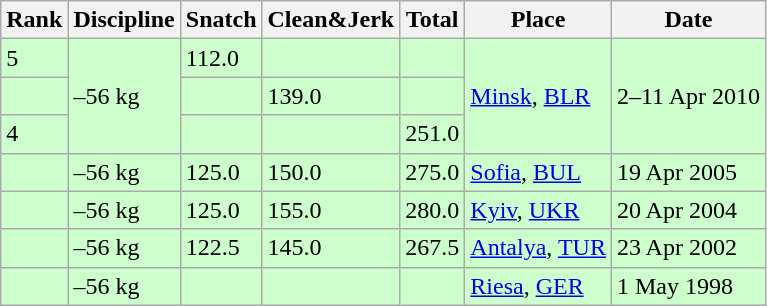<table class="wikitable">
<tr>
<th>Rank</th>
<th>Discipline</th>
<th>Snatch</th>
<th>Clean&Jerk</th>
<th>Total</th>
<th>Place</th>
<th>Date</th>
</tr>
<tr bgcolor=#CCFFCC>
<td>5</td>
<td rowspan=3>–56 kg</td>
<td>112.0</td>
<td></td>
<td></td>
<td rowspan=3><a href='#'>Minsk</a>, <a href='#'>BLR</a></td>
<td rowspan=3>2–11 Apr 2010</td>
</tr>
<tr bgcolor=#CCFFCC>
<td></td>
<td></td>
<td>139.0</td>
<td></td>
</tr>
<tr bgcolor=#CCFFCC>
<td>4</td>
<td></td>
<td></td>
<td>251.0</td>
</tr>
<tr bgcolor=#CCFFCC>
<td></td>
<td>–56 kg</td>
<td>125.0</td>
<td>150.0</td>
<td>275.0</td>
<td><a href='#'>Sofia</a>, <a href='#'>BUL</a></td>
<td>19 Apr 2005</td>
</tr>
<tr bgcolor=#CCFFCC>
<td></td>
<td>–56 kg</td>
<td>125.0</td>
<td>155.0</td>
<td>280.0</td>
<td><a href='#'>Kyiv</a>, <a href='#'>UKR</a></td>
<td>20 Apr 2004</td>
</tr>
<tr bgcolor=#CCFFCC>
<td></td>
<td>–56 kg</td>
<td>122.5</td>
<td>145.0</td>
<td>267.5</td>
<td><a href='#'>Antalya</a>, <a href='#'>TUR</a></td>
<td>23 Apr 2002</td>
</tr>
<tr bgcolor=#CCFFCC>
<td></td>
<td>–56 kg</td>
<td></td>
<td></td>
<td></td>
<td><a href='#'>Riesa</a>, <a href='#'>GER</a></td>
<td>1 May 1998</td>
</tr>
</table>
